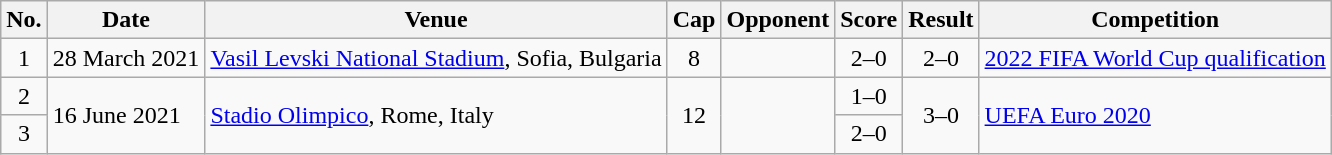<table class="wikitable sortable">
<tr>
<th scope="col">No.</th>
<th scope="col">Date</th>
<th scope="col">Venue</th>
<th scope="col">Cap</th>
<th scope="col">Opponent</th>
<th scope="col">Score</th>
<th scope="col">Result</th>
<th scope="col">Competition</th>
</tr>
<tr>
<td align="center">1</td>
<td>28 March 2021</td>
<td><a href='#'>Vasil Levski National Stadium</a>, Sofia, Bulgaria</td>
<td align="center">8</td>
<td></td>
<td align="center">2–0</td>
<td align="center">2–0</td>
<td><a href='#'>2022 FIFA World Cup qualification</a></td>
</tr>
<tr>
<td align="center">2</td>
<td rowspan="2">16 June 2021</td>
<td rowspan="2"><a href='#'>Stadio Olimpico</a>, Rome, Italy</td>
<td rowspan="2" align="center">12</td>
<td rowspan="2"></td>
<td align="center">1–0</td>
<td rowspan="2" align="center">3–0</td>
<td rowspan="2"><a href='#'>UEFA Euro 2020</a></td>
</tr>
<tr>
<td align="center">3</td>
<td align="center">2–0</td>
</tr>
</table>
